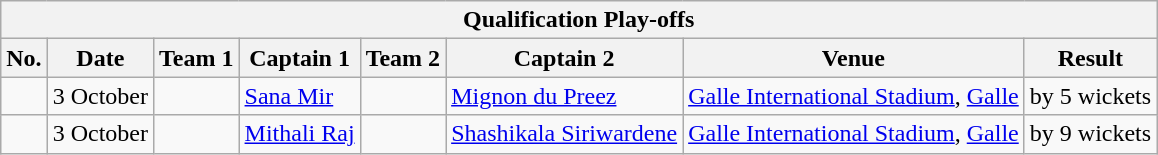<table class="wikitable">
<tr>
<th colspan="8">Qualification Play-offs</th>
</tr>
<tr>
<th>No.</th>
<th>Date</th>
<th>Team 1</th>
<th>Captain 1</th>
<th>Team 2</th>
<th>Captain 2</th>
<th>Venue</th>
<th>Result</th>
</tr>
<tr>
<td></td>
<td>3 October</td>
<td></td>
<td><a href='#'>Sana Mir</a></td>
<td></td>
<td><a href='#'>Mignon du Preez</a></td>
<td><a href='#'>Galle International Stadium</a>, <a href='#'>Galle</a></td>
<td> by 5 wickets</td>
</tr>
<tr>
<td></td>
<td>3 October</td>
<td></td>
<td><a href='#'>Mithali Raj</a></td>
<td></td>
<td><a href='#'>Shashikala Siriwardene</a></td>
<td><a href='#'>Galle International Stadium</a>, <a href='#'>Galle</a></td>
<td> by 9 wickets</td>
</tr>
</table>
